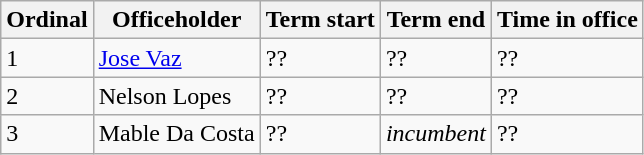<table class="wikitable sortable">
<tr>
<th>Ordinal</th>
<th>Officeholder</th>
<th>Term start</th>
<th>Term end</th>
<th>Time in office</th>
</tr>
<tr>
<td>1</td>
<td><a href='#'>Jose Vaz</a></td>
<td>??</td>
<td>??</td>
<td>??</td>
</tr>
<tr>
<td>2</td>
<td>Nelson Lopes</td>
<td>??</td>
<td>??</td>
<td>??</td>
</tr>
<tr>
<td>3</td>
<td>Mable Da Costa</td>
<td>??</td>
<td><em>incumbent</em></td>
<td>??</td>
</tr>
</table>
